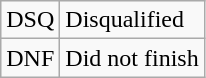<table class="wikitable">
<tr>
<td style="text-align:center;">DSQ</td>
<td>Disqualified</td>
</tr>
<tr>
<td style="text-align:center;">DNF</td>
<td>Did not finish</td>
</tr>
</table>
